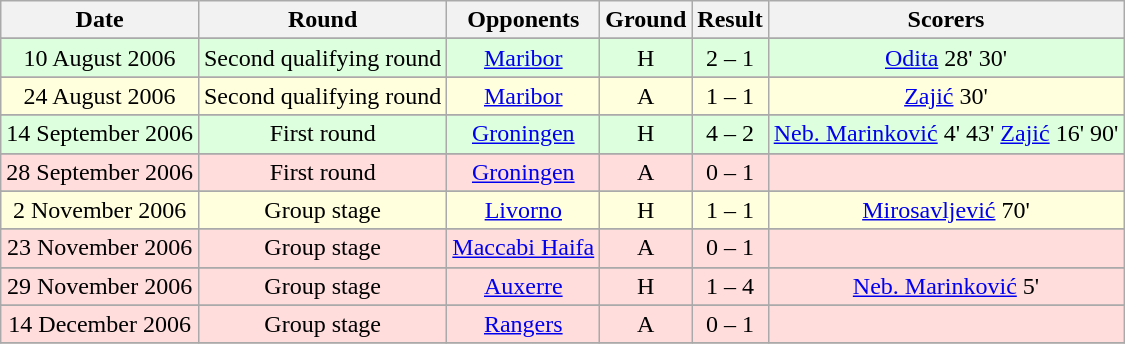<table class="wikitable" style="text-align:center">
<tr>
<th>Date</th>
<th>Round</th>
<th>Opponents</th>
<th>Ground</th>
<th>Result</th>
<th>Scorers</th>
</tr>
<tr>
</tr>
<tr bgcolor="#ddffdd">
<td>10 August 2006</td>
<td>Second qualifying round</td>
<td> <a href='#'>Maribor</a></td>
<td>H</td>
<td>2 – 1</td>
<td><a href='#'>Odita</a> 28' 30'</td>
</tr>
<tr>
</tr>
<tr bgcolor="#ffffdd">
<td>24 August 2006</td>
<td>Second qualifying round</td>
<td> <a href='#'>Maribor</a></td>
<td>A</td>
<td>1 – 1</td>
<td><a href='#'>Zajić</a> 30'</td>
</tr>
<tr>
</tr>
<tr bgcolor="#ddffdd">
<td>14 September 2006</td>
<td>First round</td>
<td> <a href='#'>Groningen</a></td>
<td>H</td>
<td>4 – 2</td>
<td><a href='#'>Neb. Marinković</a> 4' 43' <a href='#'>Zajić</a> 16' 90'</td>
</tr>
<tr>
</tr>
<tr bgcolor="#ffdddd">
<td>28 September 2006</td>
<td>First round</td>
<td> <a href='#'>Groningen</a></td>
<td>A</td>
<td>0 – 1</td>
<td></td>
</tr>
<tr>
</tr>
<tr bgcolor="#ffffdd">
<td>2 November 2006</td>
<td>Group stage</td>
<td> <a href='#'>Livorno</a></td>
<td>H</td>
<td>1 – 1</td>
<td><a href='#'>Mirosavljević</a> 70'</td>
</tr>
<tr>
</tr>
<tr bgcolor="#ffdddd">
<td>23 November 2006</td>
<td>Group stage</td>
<td> <a href='#'>Maccabi Haifa</a></td>
<td>A</td>
<td>0 – 1</td>
<td></td>
</tr>
<tr>
</tr>
<tr bgcolor="#ffdddd">
<td>29 November 2006</td>
<td>Group stage</td>
<td> <a href='#'>Auxerre</a></td>
<td>H</td>
<td>1 – 4</td>
<td><a href='#'>Neb. Marinković</a> 5'</td>
</tr>
<tr>
</tr>
<tr bgcolor="#ffdddd">
<td>14 December 2006</td>
<td>Group stage</td>
<td> <a href='#'>Rangers</a></td>
<td>A</td>
<td>0 – 1</td>
<td></td>
</tr>
<tr>
</tr>
</table>
